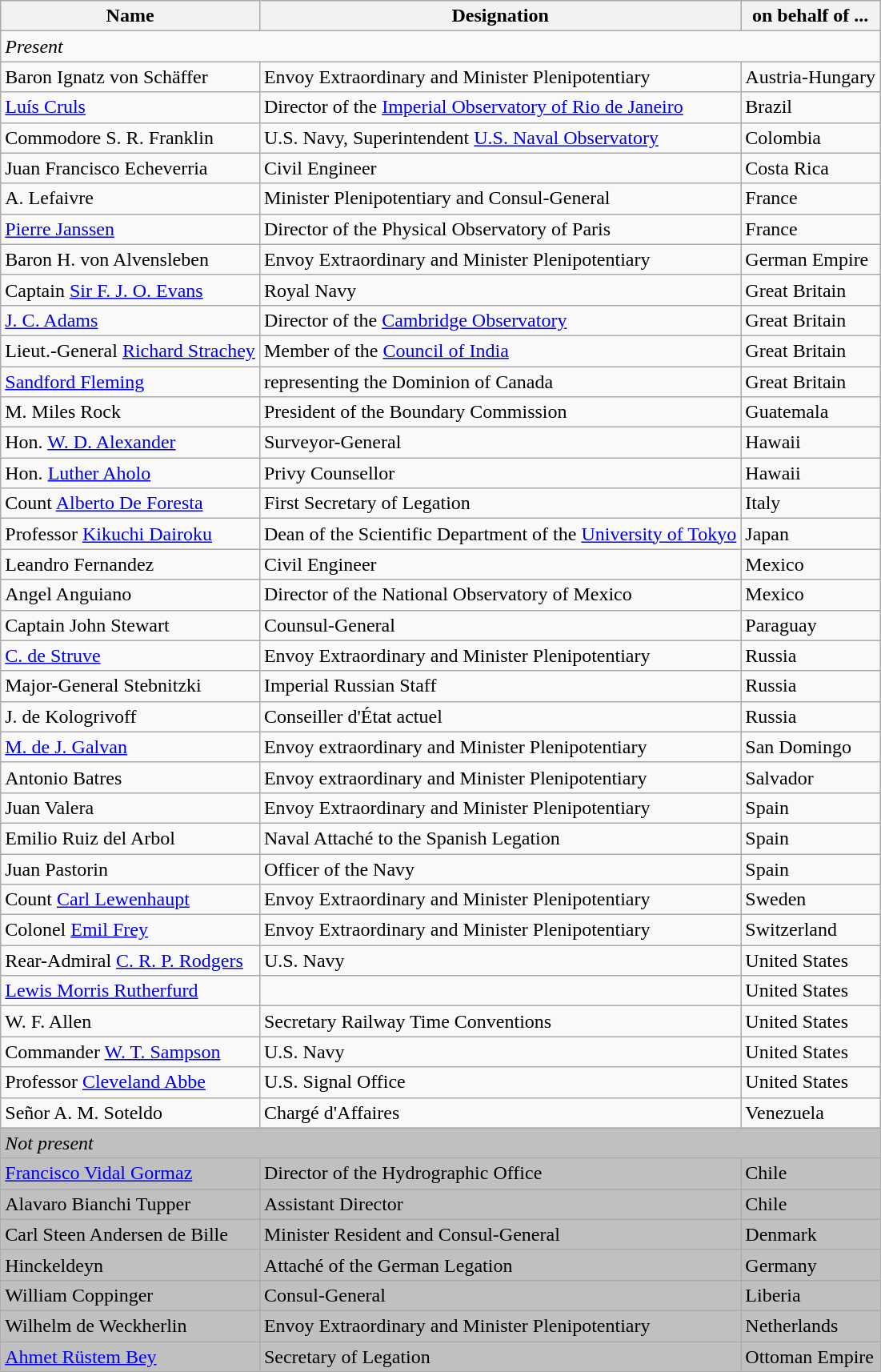<table class="wikitable sortable">
<tr>
<th>Name</th>
<th>Designation</th>
<th>on behalf of ...</th>
</tr>
<tr>
<td colspan="3"><em>Present</em></td>
</tr>
<tr>
<td>Baron Ignatz von Schäffer</td>
<td>Envoy Extraordinary and Minister Plenipotentiary</td>
<td>Austria-Hungary</td>
</tr>
<tr>
<td><a href='#'>Luís Cruls</a></td>
<td>Director of the <a href='#'>Imperial Observatory of Rio de Janeiro</a></td>
<td>Brazil</td>
</tr>
<tr>
<td>Commodore S. R. Franklin</td>
<td>U.S. Navy, Superintendent <a href='#'>U.S. Naval Observatory</a></td>
<td>Colombia</td>
</tr>
<tr>
<td>Juan Francisco Echeverria</td>
<td>Civil Engineer</td>
<td>Costa Rica</td>
</tr>
<tr>
<td>A. Lefaivre</td>
<td>Minister Plenipotentiary and Consul-General</td>
<td>France</td>
</tr>
<tr>
<td><a href='#'>Pierre Janssen</a></td>
<td>Director of the Physical Observatory of Paris</td>
<td>France</td>
</tr>
<tr>
<td>Baron H. von Alvensleben</td>
<td>Envoy Extraordinary and Minister Plenipotentiary</td>
<td>German Empire</td>
</tr>
<tr>
<td>Captain <a href='#'>Sir F. J. O. Evans</a></td>
<td>Royal Navy</td>
<td>Great Britain</td>
</tr>
<tr>
<td><a href='#'>J. C. Adams</a></td>
<td>Director of the <a href='#'>Cambridge Observatory</a></td>
<td>Great Britain</td>
</tr>
<tr>
<td>Lieut.-General <a href='#'>Richard Strachey</a></td>
<td>Member of the <a href='#'>Council of India</a></td>
<td>Great Britain</td>
</tr>
<tr>
<td><a href='#'>Sandford Fleming</a></td>
<td>representing the Dominion of Canada</td>
<td>Great Britain</td>
</tr>
<tr>
<td>M. Miles Rock</td>
<td>President of the Boundary Commission</td>
<td>Guatemala</td>
</tr>
<tr>
<td>Hon. <a href='#'>W. D. Alexander</a></td>
<td>Surveyor-General</td>
<td>Hawaii</td>
</tr>
<tr>
<td>Hon. <a href='#'>Luther Aholo</a></td>
<td>Privy Counsellor</td>
<td>Hawaii</td>
</tr>
<tr>
<td>Count <a href='#'>Alberto De Foresta</a></td>
<td>First Secretary of Legation</td>
<td>Italy</td>
</tr>
<tr>
<td>Professor <a href='#'>Kikuchi Dairoku</a></td>
<td>Dean of the Scientific Department of the <a href='#'>University of Tokyo</a></td>
<td>Japan</td>
</tr>
<tr>
<td>Leandro Fernandez</td>
<td>Civil Engineer</td>
<td>Mexico</td>
</tr>
<tr>
<td>Angel Anguiano</td>
<td>Director of the National Observatory of Mexico</td>
<td>Mexico</td>
</tr>
<tr>
<td>Captain John Stewart</td>
<td>Counsul-General</td>
<td>Paraguay</td>
</tr>
<tr>
<td><a href='#'>C. de Struve</a></td>
<td>Envoy Extraordinary and Minister Plenipotentiary</td>
<td>Russia</td>
</tr>
<tr>
<td>Major-General Stebnitzki</td>
<td>Imperial Russian Staff</td>
<td>Russia</td>
</tr>
<tr>
<td>J. de Kologrivoff</td>
<td>Conseiller d'État actuel</td>
<td>Russia</td>
</tr>
<tr>
<td><a href='#'>M. de J. Galvan</a></td>
<td>Envoy extraordinary and Minister Plenipotentiary</td>
<td>San Domingo</td>
</tr>
<tr>
<td>Antonio Batres</td>
<td>Envoy extraordinary and Minister Plenipotentiary</td>
<td>Salvador</td>
</tr>
<tr>
<td>Juan Valera</td>
<td>Envoy Extraordinary and Minister Plenipotentiary</td>
<td>Spain</td>
</tr>
<tr>
<td>Emilio Ruiz del Arbol</td>
<td>Naval Attaché to the Spanish Legation</td>
<td>Spain</td>
</tr>
<tr>
<td>Juan Pastorin</td>
<td>Officer of the Navy</td>
<td>Spain</td>
</tr>
<tr>
<td>Count <a href='#'>Carl Lewenhaupt</a></td>
<td>Envoy Extraordinary and Minister Plenipotentiary</td>
<td>Sweden</td>
</tr>
<tr>
<td>Colonel <a href='#'>Emil Frey</a></td>
<td>Envoy Extraordinary and Minister Plenipotentiary</td>
<td>Switzerland</td>
</tr>
<tr>
<td>Rear-Admiral <a href='#'>C. R. P. Rodgers</a></td>
<td>U.S. Navy</td>
<td>United States</td>
</tr>
<tr>
<td><a href='#'>Lewis Morris Rutherfurd</a></td>
<td></td>
<td>United States</td>
</tr>
<tr>
<td>W. F. Allen</td>
<td>Secretary Railway Time Conventions</td>
<td>United States</td>
</tr>
<tr>
<td>Commander <a href='#'>W. T. Sampson</a></td>
<td>U.S. Navy</td>
<td>United States</td>
</tr>
<tr>
<td>Professor <a href='#'>Cleveland Abbe</a></td>
<td>U.S. Signal Office</td>
<td>United States</td>
</tr>
<tr>
<td>Señor A. M. Soteldo</td>
<td>Chargé d'Affaires</td>
<td>Venezuela</td>
</tr>
<tr style="background:silver;">
<td colspan="3"><em>Not present</em></td>
</tr>
<tr style="background:silver;">
<td><a href='#'>Francisco Vidal Gormaz</a></td>
<td>Director of the Hydrographic Office</td>
<td>Chile</td>
</tr>
<tr style="background:silver;">
<td>Alavaro Bianchi Tupper</td>
<td>Assistant Director</td>
<td>Chile</td>
</tr>
<tr style="background:silver;">
<td>Carl Steen Andersen de Bille</td>
<td>Minister Resident and Consul-General</td>
<td>Denmark</td>
</tr>
<tr style="background:silver;">
<td>Hinckeldeyn</td>
<td>Attaché of the German Legation</td>
<td>Germany</td>
</tr>
<tr style="background:silver;">
<td>William Coppinger</td>
<td>Consul-General</td>
<td>Liberia</td>
</tr>
<tr style="background:silver;">
<td>Wilhelm de Weckherlin</td>
<td>Envoy Extraordinary and Minister Plenipotentiary</td>
<td>Netherlands</td>
</tr>
<tr style="background:silver;">
<td><a href='#'>Ahmet Rüstem Bey</a></td>
<td>Secretary of Legation</td>
<td>Ottoman Empire</td>
</tr>
</table>
